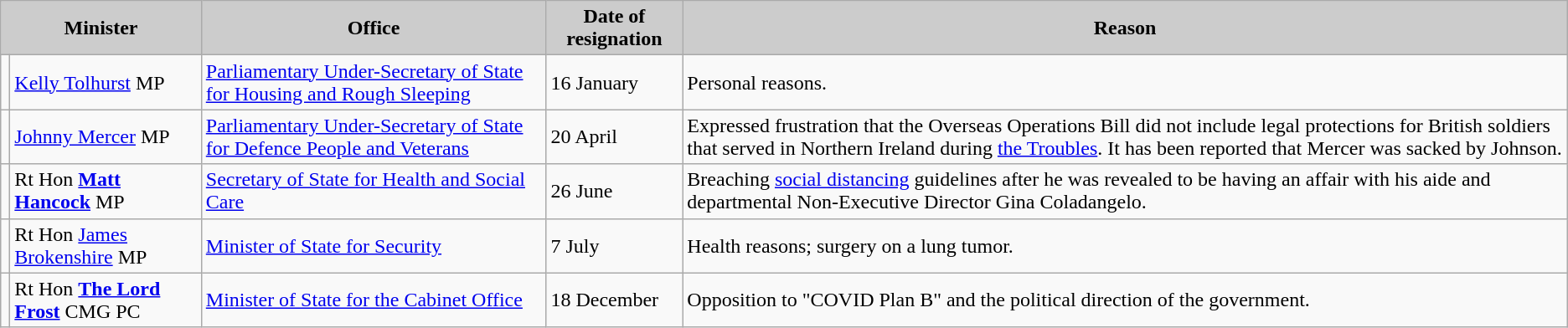<table class="wikitable">
<tr>
<th colspan="2" style="background:#ccc;">Minister<br></th>
<th style="background:#ccc;">Office</th>
<th style="background:#ccc;">Date of resignation</th>
<th style="background:#ccc;">Reason</th>
</tr>
<tr>
<td></td>
<td><a href='#'>Kelly Tolhurst</a> MP</td>
<td><a href='#'>Parliamentary Under-Secretary of State for Housing and Rough Sleeping</a></td>
<td>16 January</td>
<td>Personal reasons.</td>
</tr>
<tr>
<td></td>
<td><a href='#'>Johnny Mercer</a> MP</td>
<td><a href='#'>Parliamentary Under-Secretary of State for Defence People and Veterans</a></td>
<td>20 April</td>
<td>Expressed frustration that the Overseas Operations Bill did not include legal protections for British soldiers that served in Northern Ireland during <a href='#'>the Troubles</a>. It has been reported that Mercer was sacked by Johnson.</td>
</tr>
<tr>
<td></td>
<td>Rt Hon <strong><a href='#'>Matt Hancock</a></strong> MP</td>
<td><a href='#'>Secretary of State for Health and Social Care</a></td>
<td>26 June</td>
<td>Breaching <a href='#'>social distancing</a> guidelines after he was revealed to be having an affair with his aide and departmental Non-Executive Director Gina Coladangelo.</td>
</tr>
<tr>
<td></td>
<td>Rt Hon <a href='#'>James Brokenshire</a> MP</td>
<td><a href='#'>Minister of State for Security</a></td>
<td>7 July</td>
<td>Health reasons; surgery on a lung tumor.</td>
</tr>
<tr>
<td></td>
<td>Rt Hon <strong><a href='#'>The Lord Frost</a></strong> CMG PC</td>
<td><a href='#'>Minister of State for the Cabinet Office</a></td>
<td>18 December</td>
<td>Opposition to "COVID Plan B" and the political direction of the government.</td>
</tr>
</table>
